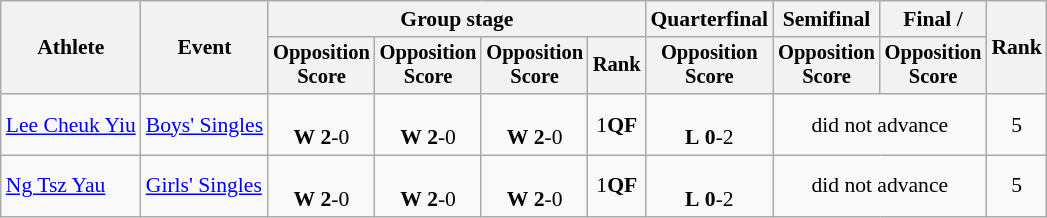<table class="wikitable" style="font-size:90%">
<tr>
<th rowspan=2>Athlete</th>
<th rowspan=2>Event</th>
<th colspan=4>Group stage</th>
<th>Quarterfinal</th>
<th>Semifinal</th>
<th>Final / </th>
<th rowspan=2>Rank</th>
</tr>
<tr style="font-size:95%">
<th>Opposition<br>Score</th>
<th>Opposition<br>Score</th>
<th>Opposition<br>Score</th>
<th>Rank</th>
<th>Opposition<br>Score</th>
<th>Opposition<br>Score</th>
<th>Opposition<br>Score</th>
</tr>
<tr align=center>
<td align=left><a href='#'>Lee Cheuk Yiu</a></td>
<td align=left><a href='#'>Boys' Singles</a></td>
<td> <br> <strong>W</strong> <strong>2</strong>-0</td>
<td> <br> <strong>W</strong> <strong>2</strong>-0</td>
<td> <br> <strong>W</strong> <strong>2</strong>-0</td>
<td>1<strong>QF</strong></td>
<td> <br> <strong>L</strong> <strong>0</strong>-2</td>
<td colspan=2>did not advance</td>
<td>5</td>
</tr>
<tr align=center>
<td align=left><a href='#'>Ng Tsz Yau</a></td>
<td align=left><a href='#'>Girls' Singles</a></td>
<td> <br> <strong>W</strong> <strong>2</strong>-0</td>
<td> <br> <strong>W</strong> <strong>2</strong>-0</td>
<td> <br> <strong>W</strong> <strong>2</strong>-0</td>
<td>1<strong>QF</strong></td>
<td> <br> <strong>L</strong> <strong>0</strong>-2</td>
<td colspan=2>did not advance</td>
<td>5</td>
</tr>
</table>
